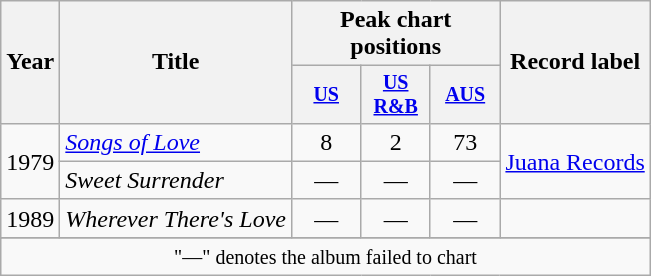<table class="wikitable" style=text-align:center;>
<tr>
<th rowspan="2">Year</th>
<th rowspan="2">Title</th>
<th colspan="3">Peak chart positions</th>
<th rowspan="2">Record label</th>
</tr>
<tr style="font-size:smaller;">
<th style="width:40px;" align=centre><a href='#'>US</a><br></th>
<th style="width:40px;" align=centre><a href='#'>US R&B</a><br></th>
<th style="width:40px;" align=centre><a href='#'>AUS</a><br></th>
</tr>
<tr>
<td rowspan="2">1979</td>
<td align=left><em><a href='#'>Songs of Love</a></em></td>
<td>8</td>
<td>2</td>
<td>73</td>
<td rowspan="2"><a href='#'>Juana Records</a></td>
</tr>
<tr>
<td align=left><em>Sweet Surrender</em></td>
<td>—</td>
<td>—</td>
<td>—</td>
</tr>
<tr>
<td rowspan="1">1989</td>
<td align=left><em>Wherever There's Love</em></td>
<td>—</td>
<td>—</td>
<td>—</td>
<td></td>
</tr>
<tr>
</tr>
<tr>
<td style="text-align:center;" colspan="7"><small>"—" denotes the album failed to chart</small></td>
</tr>
</table>
